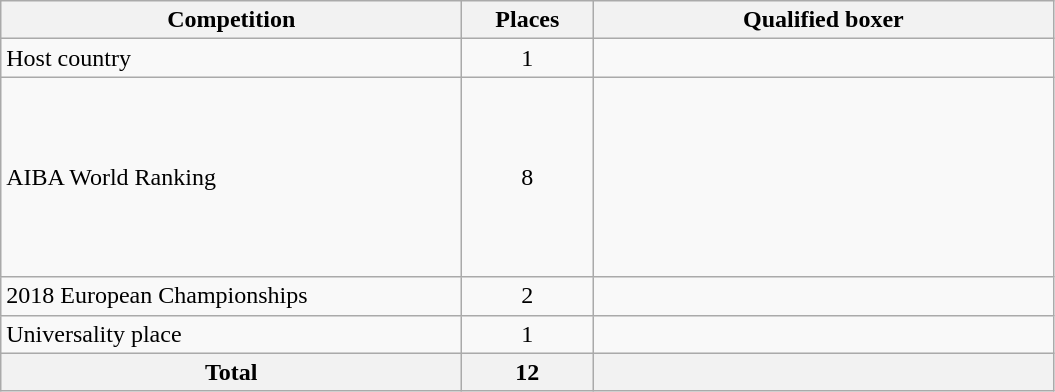<table class=wikitable>
<tr>
<th width=300>Competition</th>
<th width=80>Places</th>
<th width=300>Qualified boxer</th>
</tr>
<tr>
<td>Host country</td>
<td align="center">1</td>
<td></td>
</tr>
<tr>
<td>AIBA World Ranking</td>
<td align="center">8</td>
<td><br><br><br><br><br><br><br></td>
</tr>
<tr>
<td>2018 European Championships</td>
<td align="center">2</td>
<td><br></td>
</tr>
<tr>
<td>Universality place</td>
<td align="center">1</td>
<td></td>
</tr>
<tr>
<th>Total</th>
<th>12</th>
<th></th>
</tr>
</table>
